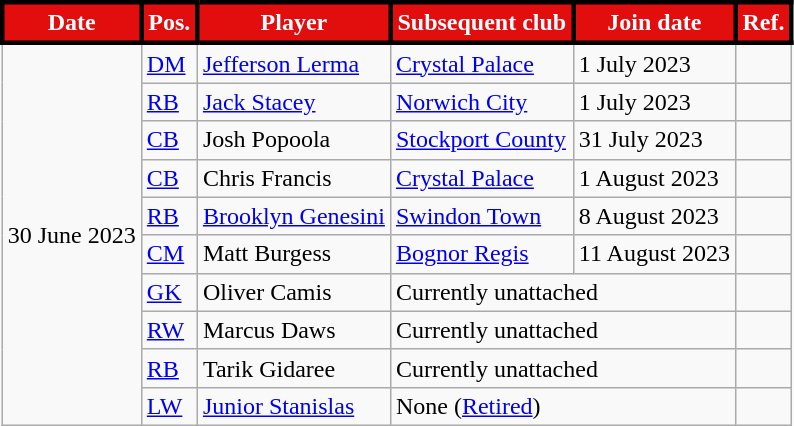<table class="wikitable plainrowheaders sortable">
<tr>
<th style="background:#e20e0e;color:#ffffff;border:3px solid #000000">Date</th>
<th style="background:#e20e0e;color:#ffffff;border:3px solid #000000">Pos.</th>
<th style="background:#e20e0e;color:#ffffff;border:3px solid #000000">Player</th>
<th style="background:#e20e0e;color:#ffffff;border:3px solid #000000">Subsequent club</th>
<th style="background:#e20e0e;color:#ffffff;border:3px solid #000000">Join date</th>
<th style="background:#e20e0e;color:#ffffff;border:3px solid #000000">Ref.</th>
</tr>
<tr>
<td rowspan="10">30 June 2023</td>
<td><a href='#'>DM</a></td>
<td> <a href='#'>Jefferson Lerma</a></td>
<td> <a href='#'>Crystal Palace</a></td>
<td>1 July 2023</td>
<td></td>
</tr>
<tr>
<td><a href='#'>RB</a></td>
<td> <a href='#'>Jack Stacey</a></td>
<td> <a href='#'>Norwich City</a></td>
<td>1 July 2023</td>
<td></td>
</tr>
<tr>
<td><a href='#'>CB</a></td>
<td> Josh Popoola</td>
<td> <a href='#'>Stockport County</a></td>
<td>31 July 2023</td>
<td></td>
</tr>
<tr>
<td><a href='#'>CB</a></td>
<td> Chris Francis</td>
<td> <a href='#'>Crystal Palace</a></td>
<td>1 August 2023</td>
<td></td>
</tr>
<tr>
<td><a href='#'>RB</a></td>
<td> <a href='#'>Brooklyn Genesini</a></td>
<td> <a href='#'>Swindon Town</a></td>
<td>8 August 2023</td>
<td></td>
</tr>
<tr>
<td><a href='#'>CM</a></td>
<td> Matt Burgess</td>
<td> <a href='#'>Bognor Regis</a></td>
<td>11 August 2023</td>
<td></td>
</tr>
<tr>
<td><a href='#'>GK</a></td>
<td> Oliver Camis</td>
<td colspan="2">Currently unattached</td>
<td></td>
</tr>
<tr>
<td><a href='#'>RW</a></td>
<td> Marcus Daws</td>
<td colspan="2">Currently unattached</td>
<td></td>
</tr>
<tr>
<td><a href='#'>RB</a></td>
<td> Tarik Gidaree</td>
<td colspan="2">Currently unattached</td>
<td></td>
</tr>
<tr>
<td><a href='#'>LW</a></td>
<td> <a href='#'>Junior Stanislas</a></td>
<td colspan="2">None (<a href='#'>Retired</a>)</td>
<td></td>
</tr>
</table>
